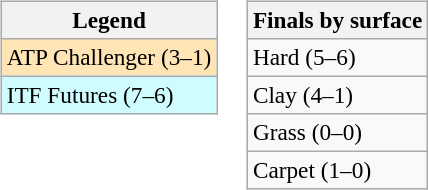<table>
<tr valign=top>
<td><br><table class=wikitable style=font-size:97%>
<tr>
<th>Legend</th>
</tr>
<tr bgcolor=moccasin>
<td>ATP Challenger (3–1)</td>
</tr>
<tr bgcolor=cffcff>
<td>ITF Futures (7–6)</td>
</tr>
</table>
</td>
<td><br><table class=wikitable style=font-size:97%>
<tr>
<th>Finals by surface</th>
</tr>
<tr>
<td>Hard (5–6)</td>
</tr>
<tr>
<td>Clay (4–1)</td>
</tr>
<tr>
<td>Grass (0–0)</td>
</tr>
<tr>
<td>Carpet (1–0)</td>
</tr>
</table>
</td>
</tr>
</table>
